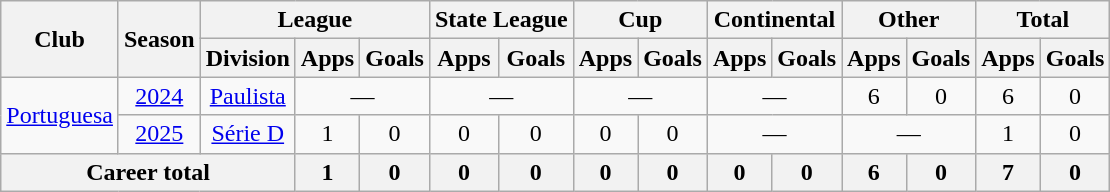<table class="wikitable" style="text-align: center;">
<tr>
<th rowspan="2">Club</th>
<th rowspan="2">Season</th>
<th colspan="3">League</th>
<th colspan="2">State League</th>
<th colspan="2">Cup</th>
<th colspan="2">Continental</th>
<th colspan="2">Other</th>
<th colspan="2">Total</th>
</tr>
<tr>
<th>Division</th>
<th>Apps</th>
<th>Goals</th>
<th>Apps</th>
<th>Goals</th>
<th>Apps</th>
<th>Goals</th>
<th>Apps</th>
<th>Goals</th>
<th>Apps</th>
<th>Goals</th>
<th>Apps</th>
<th>Goals</th>
</tr>
<tr>
<td rowspan="2" valign="center"><a href='#'>Portuguesa</a></td>
<td><a href='#'>2024</a></td>
<td><a href='#'>Paulista</a></td>
<td colspan="2">—</td>
<td colspan="2">—</td>
<td colspan="2">—</td>
<td colspan="2">—</td>
<td>6</td>
<td>0</td>
<td>6</td>
<td>0</td>
</tr>
<tr>
<td><a href='#'>2025</a></td>
<td><a href='#'>Série D</a></td>
<td>1</td>
<td>0</td>
<td>0</td>
<td>0</td>
<td>0</td>
<td>0</td>
<td colspan="2">—</td>
<td colspan="2">—</td>
<td>1</td>
<td>0</td>
</tr>
<tr>
<th colspan="3"><strong>Career total</strong></th>
<th>1</th>
<th>0</th>
<th>0</th>
<th>0</th>
<th>0</th>
<th>0</th>
<th>0</th>
<th>0</th>
<th>6</th>
<th>0</th>
<th>7</th>
<th>0</th>
</tr>
</table>
